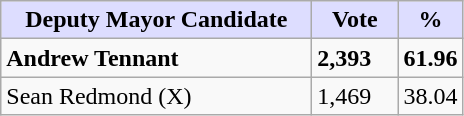<table class="wikitable">
<tr>
<th style="background:#ddf; width:200px;">Deputy Mayor Candidate</th>
<th style="background:#ddf; width:50px;">Vote</th>
<th style="background:#ddf; width:30px;">%</th>
</tr>
<tr>
<td><strong>Andrew Tennant</strong></td>
<td><strong>2,393</strong></td>
<td><strong>61.96</strong></td>
</tr>
<tr>
<td>Sean Redmond (X)</td>
<td>1,469</td>
<td>38.04</td>
</tr>
</table>
